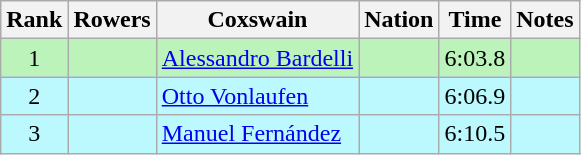<table class="wikitable sortable" style="text-align:center">
<tr>
<th>Rank</th>
<th>Rowers</th>
<th>Coxswain</th>
<th>Nation</th>
<th>Time</th>
<th>Notes</th>
</tr>
<tr bgcolor=bbf3bb>
<td>1</td>
<td align=left></td>
<td align=left><a href='#'>Alessandro Bardelli</a></td>
<td align=left></td>
<td>6:03.8</td>
<td></td>
</tr>
<tr bgcolor=bbf9ff>
<td>2</td>
<td align=left></td>
<td align=left><a href='#'>Otto Vonlaufen</a></td>
<td align=left></td>
<td>6:06.9</td>
<td></td>
</tr>
<tr bgcolor=bbf9ff>
<td>3</td>
<td align=left></td>
<td align=left><a href='#'>Manuel Fernández</a></td>
<td align=left></td>
<td>6:10.5</td>
<td></td>
</tr>
</table>
